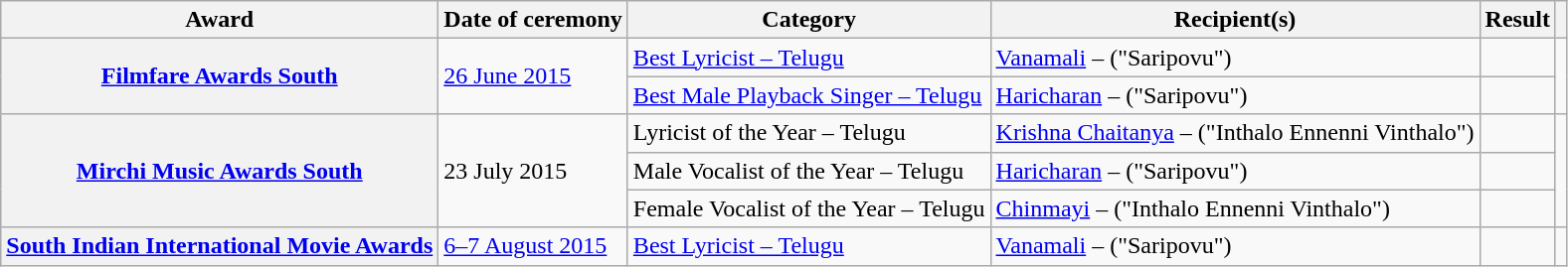<table class="wikitable plainrowheaders sortable">
<tr>
<th scope="col">Award</th>
<th scope="col">Date of ceremony</th>
<th scope="col">Category</th>
<th scope="col">Recipient(s)</th>
<th scope="col" class="unsortable">Result</th>
<th scope="col" class="unsortable"></th>
</tr>
<tr>
<th rowspan="2" scope="row"><a href='#'>Filmfare Awards South</a></th>
<td rowspan="2"><a href='#'>26 June 2015</a></td>
<td><a href='#'>Best Lyricist – Telugu</a></td>
<td><a href='#'>Vanamali</a> – ("Saripovu")</td>
<td></td>
<td rowspan="2" style="text-align:center;"><br></td>
</tr>
<tr>
<td><a href='#'>Best Male Playback Singer – Telugu</a></td>
<td><a href='#'>Haricharan</a> – ("Saripovu")</td>
<td></td>
</tr>
<tr>
<th rowspan="3" scope="row"><a href='#'>Mirchi Music Awards South</a></th>
<td rowspan="3">23 July 2015</td>
<td>Lyricist of the Year – Telugu</td>
<td><a href='#'>Krishna Chaitanya</a> – ("Inthalo Ennenni Vinthalo")</td>
<td></td>
<td rowspan="3" style="text-align:center;"></td>
</tr>
<tr>
<td>Male Vocalist of the Year – Telugu</td>
<td><a href='#'>Haricharan</a> – ("Saripovu")</td>
<td></td>
</tr>
<tr>
<td>Female Vocalist of the Year – Telugu</td>
<td><a href='#'>Chinmayi</a> – ("Inthalo Ennenni Vinthalo")</td>
<td></td>
</tr>
<tr>
<th scope="row"><a href='#'>South Indian International Movie Awards</a></th>
<td><a href='#'>6–7 August 2015</a></td>
<td><a href='#'>Best Lyricist – Telugu</a></td>
<td><a href='#'>Vanamali</a> – ("Saripovu")</td>
<td></td>
<td style="text-align:center;"></td>
</tr>
</table>
